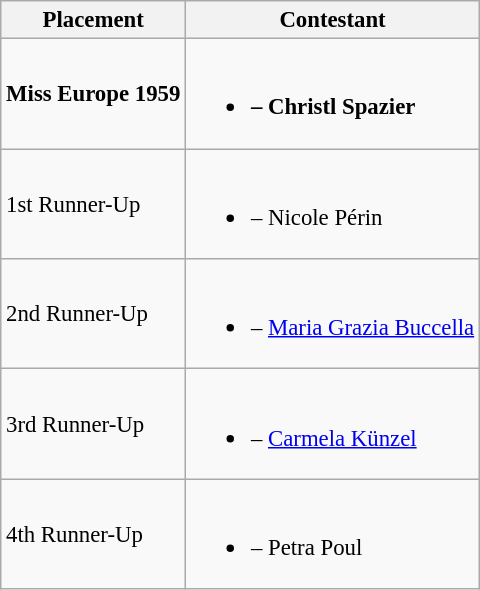<table class="wikitable sortable" style="font-size: 95%;">
<tr>
<th>Placement</th>
<th>Contestant</th>
</tr>
<tr>
<td><strong>Miss Europe 1959</strong></td>
<td><br><ul><li><strong> – Christl Spazier</strong></li></ul></td>
</tr>
<tr>
<td>1st Runner-Up</td>
<td><br><ul><li> – Nicole Périn</li></ul></td>
</tr>
<tr>
<td>2nd Runner-Up</td>
<td><br><ul><li> – <a href='#'>Maria Grazia Buccella</a></li></ul></td>
</tr>
<tr>
<td>3rd Runner-Up</td>
<td><br><ul><li> – <a href='#'>Carmela Künzel</a></li></ul></td>
</tr>
<tr>
<td>4th Runner-Up</td>
<td><br><ul><li> – Petra Poul</li></ul></td>
</tr>
</table>
